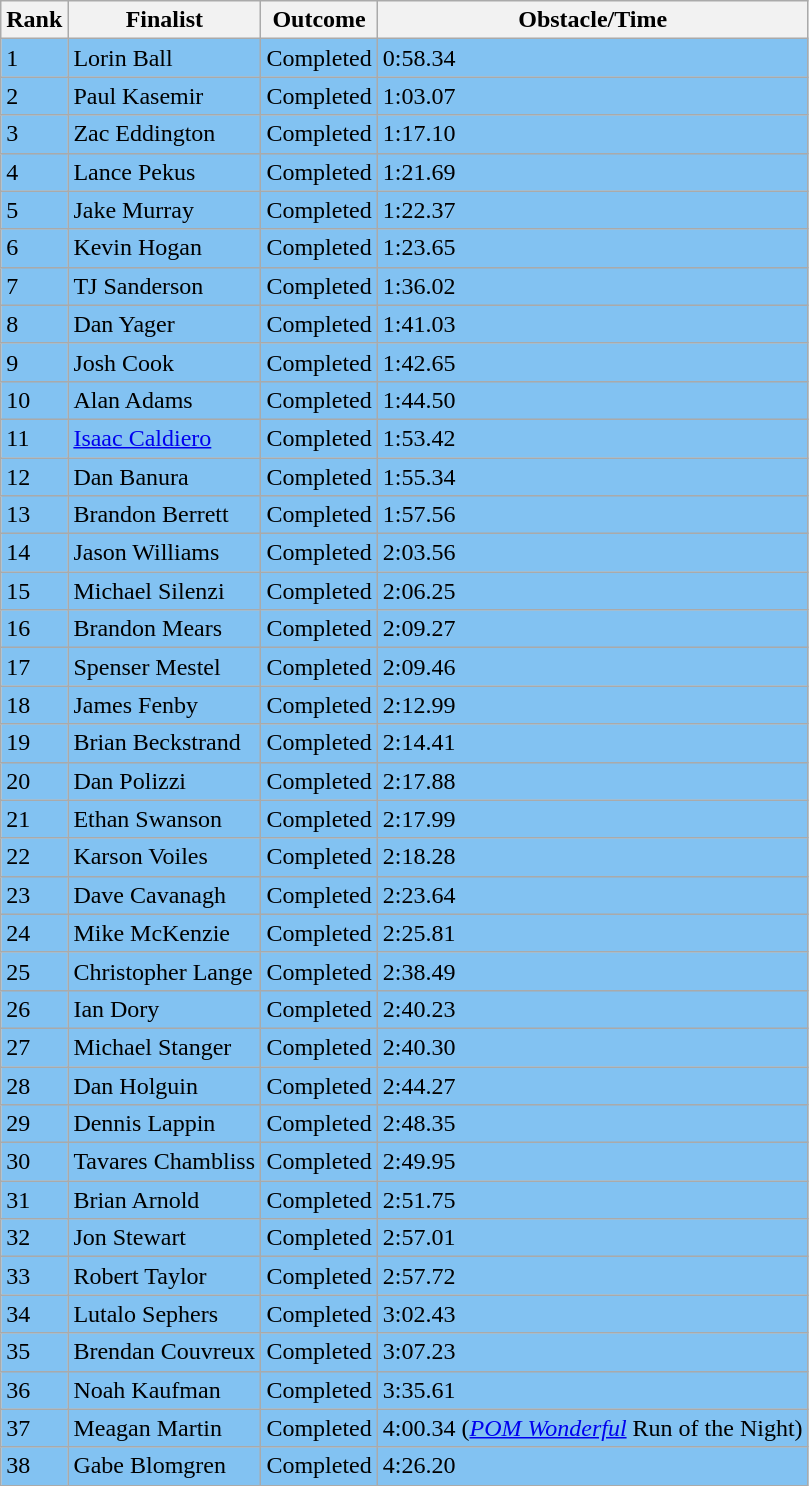<table class="wikitable">
<tr>
<th>Rank</th>
<th>Finalist</th>
<th>Outcome</th>
<th>Obstacle/Time</th>
</tr>
<tr style="background-color:#82c2f2">
<td>1</td>
<td>Lorin Ball</td>
<td>Completed</td>
<td>0:58.34</td>
</tr>
<tr style="background-color:#82c2f2">
<td>2</td>
<td>Paul Kasemir</td>
<td>Completed</td>
<td>1:03.07</td>
</tr>
<tr style="background-color:#82c2f2">
<td>3</td>
<td>Zac Eddington</td>
<td>Completed</td>
<td>1:17.10</td>
</tr>
<tr style="background-color:#82c2f2">
<td>4</td>
<td>Lance Pekus</td>
<td>Completed</td>
<td>1:21.69</td>
</tr>
<tr style="background-color:#82c2f2">
<td>5</td>
<td>Jake Murray</td>
<td>Completed</td>
<td>1:22.37</td>
</tr>
<tr style="background-color:#82c2f2">
<td>6</td>
<td>Kevin Hogan</td>
<td>Completed</td>
<td>1:23.65</td>
</tr>
<tr style="background-color:#82c2f2">
<td>7</td>
<td>TJ Sanderson</td>
<td>Completed</td>
<td>1:36.02</td>
</tr>
<tr style="background-color:#82c2f2">
<td>8</td>
<td>Dan Yager</td>
<td>Completed</td>
<td>1:41.03</td>
</tr>
<tr style="background-color:#82c2f2">
<td>9</td>
<td>Josh Cook</td>
<td>Completed</td>
<td>1:42.65</td>
</tr>
<tr style="background-color:#82c2f2">
<td>10</td>
<td>Alan Adams</td>
<td>Completed</td>
<td>1:44.50</td>
</tr>
<tr style="background-color:#82c2f2">
<td>11</td>
<td><a href='#'>Isaac Caldiero</a></td>
<td>Completed</td>
<td>1:53.42</td>
</tr>
<tr style="background-color:#82c2f2">
<td>12</td>
<td>Dan Banura</td>
<td>Completed</td>
<td>1:55.34</td>
</tr>
<tr style="background-color:#82c2f2">
<td>13</td>
<td>Brandon Berrett</td>
<td>Completed</td>
<td>1:57.56</td>
</tr>
<tr style="background-color:#82c2f2">
<td>14</td>
<td>Jason Williams</td>
<td>Completed</td>
<td>2:03.56</td>
</tr>
<tr style="background-color:#82c2f2">
<td>15</td>
<td>Michael Silenzi</td>
<td>Completed</td>
<td>2:06.25</td>
</tr>
<tr style="background-color:#82c2f2">
<td>16</td>
<td>Brandon Mears</td>
<td>Completed</td>
<td>2:09.27</td>
</tr>
<tr style="background-color:#82c2f2">
<td>17</td>
<td>Spenser Mestel</td>
<td>Completed</td>
<td>2:09.46</td>
</tr>
<tr style="background-color:#82c2f2">
<td>18</td>
<td>James Fenby</td>
<td>Completed</td>
<td>2:12.99</td>
</tr>
<tr style="background-color:#82c2f2">
<td>19</td>
<td>Brian Beckstrand</td>
<td>Completed</td>
<td>2:14.41</td>
</tr>
<tr style="background-color:#82c2f2">
<td>20</td>
<td>Dan Polizzi</td>
<td>Completed</td>
<td>2:17.88</td>
</tr>
<tr style="background-color:#82c2f2">
<td>21</td>
<td>Ethan Swanson</td>
<td>Completed</td>
<td>2:17.99</td>
</tr>
<tr style="background-color:#82c2f2">
<td>22</td>
<td>Karson Voiles</td>
<td>Completed</td>
<td>2:18.28</td>
</tr>
<tr style="background-color:#82c2f2">
<td>23</td>
<td>Dave Cavanagh</td>
<td>Completed</td>
<td>2:23.64</td>
</tr>
<tr style="background-color:#82c2f2">
<td>24</td>
<td>Mike McKenzie</td>
<td>Completed</td>
<td>2:25.81</td>
</tr>
<tr style="background-color:#82c2f2">
<td>25</td>
<td>Christopher Lange</td>
<td>Completed</td>
<td>2:38.49</td>
</tr>
<tr style="background-color:#82c2f2">
<td>26</td>
<td>Ian Dory</td>
<td>Completed</td>
<td>2:40.23</td>
</tr>
<tr style="background-color:#82c2f2">
<td>27</td>
<td>Michael Stanger</td>
<td>Completed</td>
<td>2:40.30</td>
</tr>
<tr style="background-color:#82c2f2">
<td>28</td>
<td>Dan Holguin</td>
<td>Completed</td>
<td>2:44.27</td>
</tr>
<tr style="background-color:#82c2f2">
<td>29</td>
<td>Dennis Lappin</td>
<td>Completed</td>
<td>2:48.35</td>
</tr>
<tr style="background-color:#82c2f2">
<td>30</td>
<td>Tavares Chambliss</td>
<td>Completed</td>
<td>2:49.95</td>
</tr>
<tr style="background-color:#82c2f2">
<td>31</td>
<td>Brian Arnold</td>
<td>Completed</td>
<td>2:51.75</td>
</tr>
<tr style="background-color:#82c2f2">
<td>32</td>
<td>Jon Stewart</td>
<td>Completed</td>
<td>2:57.01</td>
</tr>
<tr style="background-color:#82c2f2">
<td>33</td>
<td>Robert Taylor</td>
<td>Completed</td>
<td>2:57.72</td>
</tr>
<tr style="background-color:#82c2f2">
<td>34</td>
<td>Lutalo Sephers</td>
<td>Completed</td>
<td>3:02.43</td>
</tr>
<tr style="background-color:#82c2f2">
<td>35</td>
<td>Brendan Couvreux</td>
<td>Completed</td>
<td>3:07.23</td>
</tr>
<tr style="background-color:#82c2f2">
<td>36</td>
<td>Noah Kaufman</td>
<td>Completed</td>
<td>3:35.61</td>
</tr>
<tr style="background-color:#82c2f2">
<td>37</td>
<td>Meagan Martin</td>
<td>Completed</td>
<td>4:00.34 (<em><a href='#'>POM Wonderful</a></em> Run of the Night)</td>
</tr>
<tr style="background-color:#82c2f2">
<td>38</td>
<td>Gabe Blomgren</td>
<td>Completed</td>
<td>4:26.20</td>
</tr>
</table>
